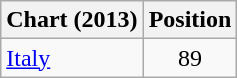<table class = "wikitable sortable">
<tr>
<th>Chart (2013)</th>
<th>Position</th>
</tr>
<tr>
<td><a href='#'>Italy</a></td>
<td align="center">89</td>
</tr>
</table>
